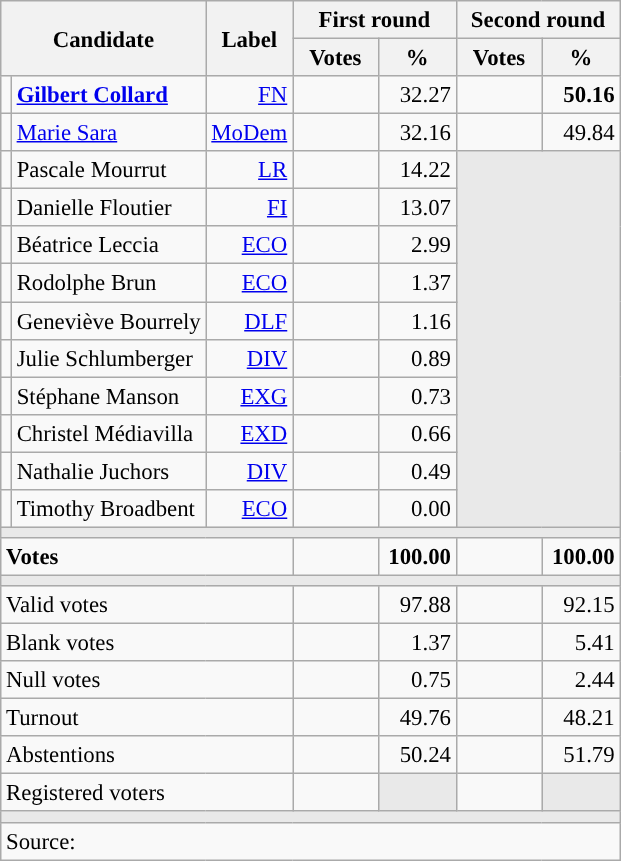<table class="wikitable" style="text-align:right;font-size:95%;">
<tr>
<th rowspan="2" colspan="2">Candidate</th>
<th rowspan="2">Label</th>
<th colspan="2">First round</th>
<th colspan="2">Second round</th>
</tr>
<tr>
<th style="width:50px;">Votes</th>
<th style="width:45px;">%</th>
<th style="width:50px;">Votes</th>
<th style="width:45px;">%</th>
</tr>
<tr>
<td style="color:inherit;background:"></td>
<td style="text-align:left;"><strong><a href='#'>Gilbert Collard</a></strong></td>
<td><a href='#'>FN</a></td>
<td></td>
<td>32.27</td>
<td><strong></strong></td>
<td><strong>50.16</strong></td>
</tr>
<tr>
<td style="color:inherit;background:"></td>
<td style="text-align:left;"><a href='#'>Marie Sara</a></td>
<td><a href='#'>MoDem</a></td>
<td></td>
<td>32.16</td>
<td></td>
<td>49.84</td>
</tr>
<tr>
<td style="color:inherit;background:"></td>
<td style="text-align:left;">Pascale Mourrut</td>
<td><a href='#'>LR</a></td>
<td></td>
<td>14.22</td>
<td colspan="2" rowspan="10" style="background:#E9E9E9;"></td>
</tr>
<tr>
<td style="color:inherit;background:"></td>
<td style="text-align:left;">Danielle Floutier</td>
<td><a href='#'>FI</a></td>
<td></td>
<td>13.07</td>
</tr>
<tr>
<td style="color:inherit;background:"></td>
<td style="text-align:left;">Béatrice Leccia</td>
<td><a href='#'>ECO</a></td>
<td></td>
<td>2.99</td>
</tr>
<tr>
<td style="color:inherit;background:"></td>
<td style="text-align:left;">Rodolphe Brun</td>
<td><a href='#'>ECO</a></td>
<td></td>
<td>1.37</td>
</tr>
<tr>
<td style="color:inherit;background:"></td>
<td style="text-align:left;">Geneviève Bourrely</td>
<td><a href='#'>DLF</a></td>
<td></td>
<td>1.16</td>
</tr>
<tr>
<td style="color:inherit;background:"></td>
<td style="text-align:left;">Julie Schlumberger</td>
<td><a href='#'>DIV</a></td>
<td></td>
<td>0.89</td>
</tr>
<tr>
<td style="color:inherit;background:"></td>
<td style="text-align:left;">Stéphane Manson</td>
<td><a href='#'>EXG</a></td>
<td></td>
<td>0.73</td>
</tr>
<tr>
<td style="color:inherit;background:"></td>
<td style="text-align:left;">Christel Médiavilla</td>
<td><a href='#'>EXD</a></td>
<td></td>
<td>0.66</td>
</tr>
<tr>
<td style="color:inherit;background:"></td>
<td style="text-align:left;">Nathalie Juchors</td>
<td><a href='#'>DIV</a></td>
<td></td>
<td>0.49</td>
</tr>
<tr>
<td style="color:inherit;background:"></td>
<td style="text-align:left;">Timothy Broadbent</td>
<td><a href='#'>ECO</a></td>
<td></td>
<td>0.00</td>
</tr>
<tr>
<td colspan="7" style="background:#E9E9E9;"></td>
</tr>
<tr style="font-weight:bold;">
<td colspan="3" style="text-align:left;">Votes</td>
<td></td>
<td>100.00</td>
<td></td>
<td>100.00</td>
</tr>
<tr>
<td colspan="7" style="background:#E9E9E9;"></td>
</tr>
<tr>
<td colspan="3" style="text-align:left;">Valid votes</td>
<td></td>
<td>97.88</td>
<td></td>
<td>92.15</td>
</tr>
<tr>
<td colspan="3" style="text-align:left;">Blank votes</td>
<td></td>
<td>1.37</td>
<td></td>
<td>5.41</td>
</tr>
<tr>
<td colspan="3" style="text-align:left;">Null votes</td>
<td></td>
<td>0.75</td>
<td></td>
<td>2.44</td>
</tr>
<tr>
<td colspan="3" style="text-align:left;">Turnout</td>
<td></td>
<td>49.76</td>
<td></td>
<td>48.21</td>
</tr>
<tr>
<td colspan="3" style="text-align:left;">Abstentions</td>
<td></td>
<td>50.24</td>
<td></td>
<td>51.79</td>
</tr>
<tr>
<td colspan="3" style="text-align:left;">Registered voters</td>
<td></td>
<td style="color:inherit;background:#E9E9E9;"></td>
<td></td>
<td style="color:inherit;background:#E9E9E9;"></td>
</tr>
<tr>
<td colspan="7" style="background:#E9E9E9;"></td>
</tr>
<tr>
<td colspan="7" style="text-align:left;">Source: </td>
</tr>
</table>
